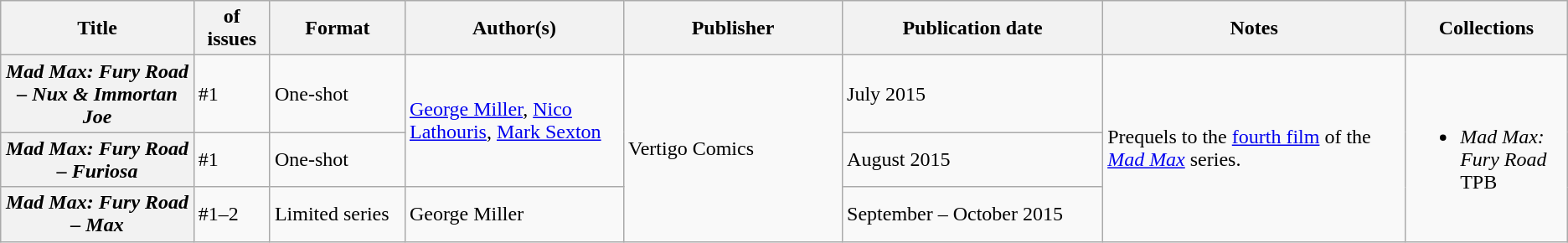<table class="wikitable">
<tr>
<th>Title</th>
<th style="width:40pt"> of issues</th>
<th style="width:75pt">Format</th>
<th style="width:125pt">Author(s)</th>
<th style="width:125pt">Publisher</th>
<th style="width:150pt">Publication date</th>
<th style="width:175pt">Notes</th>
<th>Collections</th>
</tr>
<tr>
<th><em>Mad Max: Fury Road – Nux & Immortan Joe</em></th>
<td>#1</td>
<td>One-shot</td>
<td rowspan="2"><a href='#'>George Miller</a>, <a href='#'>Nico Lathouris</a>, <a href='#'>Mark Sexton</a></td>
<td rowspan="3">Vertigo Comics</td>
<td>July 2015</td>
<td rowspan="3">Prequels to the <a href='#'>fourth film</a> of the <em><a href='#'>Mad Max</a></em> series.</td>
<td rowspan="3"><br><ul><li><em>Mad Max: Fury Road</em> TPB</li></ul></td>
</tr>
<tr>
<th><em>Mad Max: Fury Road – Furiosa</em></th>
<td>#1</td>
<td>One-shot</td>
<td>August 2015</td>
</tr>
<tr>
<th><em>Mad Max: Fury Road – Max</em></th>
<td>#1–2</td>
<td>Limited series</td>
<td>George Miller</td>
<td>September – October 2015</td>
</tr>
</table>
